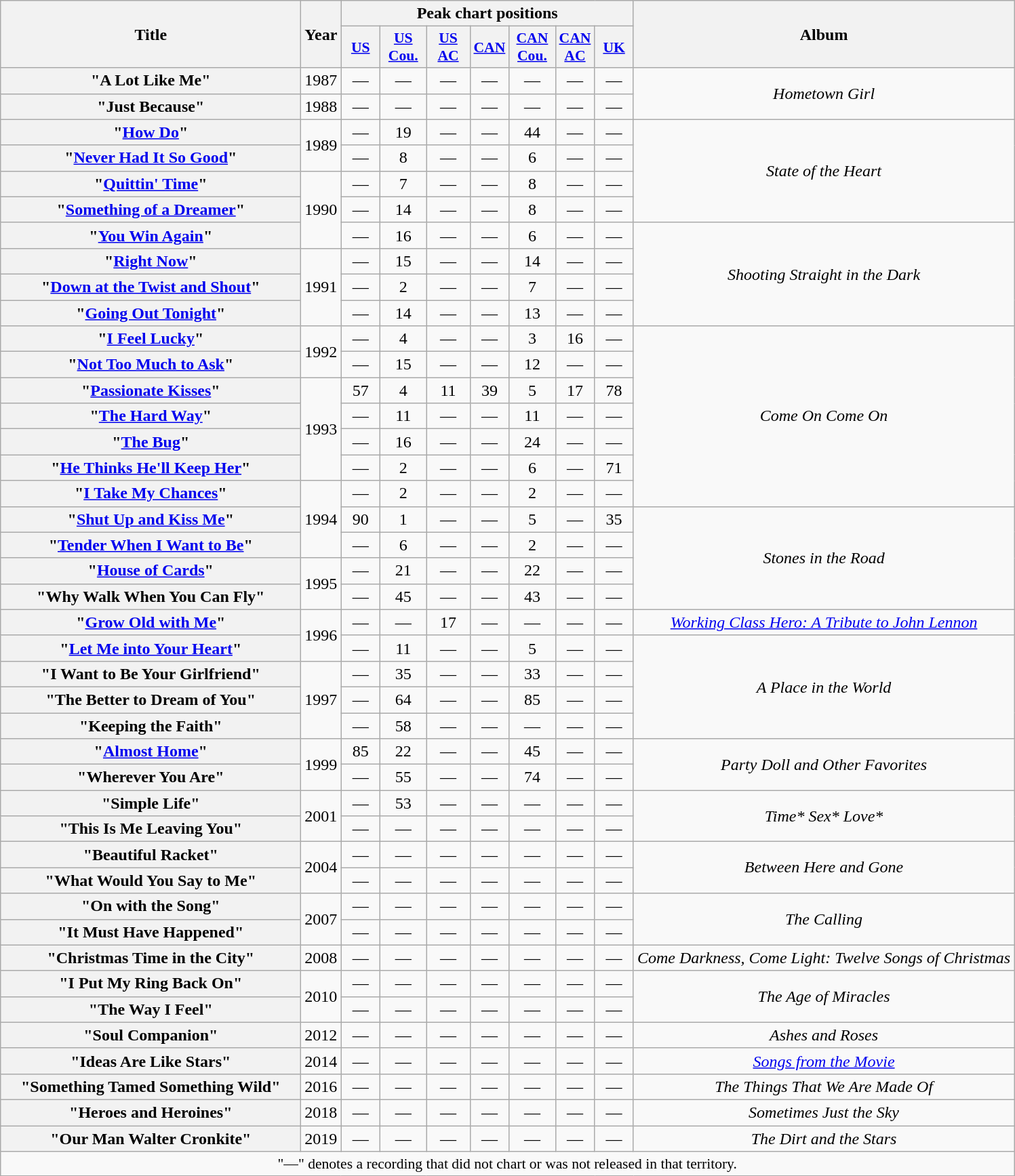<table class="wikitable plainrowheaders" style="text-align:center;" border="1">
<tr>
<th scope="col" rowspan="2" style="width:18em;">Title</th>
<th scope="col" rowspan="2">Year</th>
<th scope="col" colspan="7">Peak chart positions</th>
<th scope="col" rowspan="2">Album</th>
</tr>
<tr>
<th scope="col" style="width:2.2em;font-size:90%;"><a href='#'>US</a><br></th>
<th scope="col" style="width:2.7em;font-size:90%;"><a href='#'>US<br>Cou.</a><br></th>
<th scope="col" style="width:2.5em;font-size:90%;"><a href='#'>US<br>AC</a><br></th>
<th scope="col" style="width:2.2em;font-size:90%;"><a href='#'>CAN</a><br></th>
<th scope="col" style="width:2.7em;font-size:90%;"><a href='#'>CAN<br>Cou.</a><br></th>
<th scope="col" style="width:2.2em;font-size:90%;"><a href='#'>CAN<br>AC</a><br></th>
<th scope="col" style="width:2.2em;font-size:90%;"><a href='#'>UK</a><br></th>
</tr>
<tr>
<th scope="row">"A Lot Like Me"</th>
<td>1987</td>
<td>—</td>
<td>—</td>
<td>—</td>
<td>—</td>
<td>—</td>
<td>—</td>
<td>—</td>
<td rowspan="2"><em>Hometown Girl</em></td>
</tr>
<tr>
<th scope="row">"Just Because"</th>
<td>1988</td>
<td>—</td>
<td>—</td>
<td>—</td>
<td>—</td>
<td>—</td>
<td>—</td>
<td>—</td>
</tr>
<tr>
<th scope="row">"<a href='#'>How Do</a>"</th>
<td rowspan="2">1989</td>
<td>—</td>
<td>19</td>
<td>—</td>
<td>—</td>
<td>44</td>
<td>—</td>
<td>—</td>
<td rowspan="4"><em>State of the Heart</em></td>
</tr>
<tr>
<th scope="row">"<a href='#'>Never Had It So Good</a>"</th>
<td>—</td>
<td>8</td>
<td>—</td>
<td>—</td>
<td>6</td>
<td>—</td>
<td>—</td>
</tr>
<tr>
<th scope="row">"<a href='#'>Quittin' Time</a>"</th>
<td rowspan="3">1990</td>
<td>—</td>
<td>7</td>
<td>—</td>
<td>—</td>
<td>8</td>
<td>—</td>
<td>—</td>
</tr>
<tr>
<th scope="row">"<a href='#'>Something of a Dreamer</a>"</th>
<td>—</td>
<td>14</td>
<td>—</td>
<td>—</td>
<td>8</td>
<td>—</td>
<td>—</td>
</tr>
<tr>
<th scope="row">"<a href='#'>You Win Again</a>"</th>
<td>—</td>
<td>16</td>
<td>—</td>
<td>—</td>
<td>6</td>
<td>—</td>
<td>—</td>
<td rowspan="4"><em>Shooting Straight in the Dark</em></td>
</tr>
<tr>
<th scope="row">"<a href='#'>Right Now</a>"</th>
<td rowspan="3">1991</td>
<td>—</td>
<td>15</td>
<td>—</td>
<td>—</td>
<td>14</td>
<td>—</td>
<td>—</td>
</tr>
<tr>
<th scope="row">"<a href='#'>Down at the Twist and Shout</a>"</th>
<td>—</td>
<td>2</td>
<td>—</td>
<td>—</td>
<td>7</td>
<td>—</td>
<td>—</td>
</tr>
<tr>
<th scope="row">"<a href='#'>Going Out Tonight</a>"</th>
<td>—</td>
<td>14</td>
<td>—</td>
<td>—</td>
<td>13</td>
<td>—</td>
<td>—</td>
</tr>
<tr>
<th scope="row">"<a href='#'>I Feel Lucky</a>"</th>
<td rowspan="2">1992</td>
<td>—</td>
<td>4</td>
<td>—</td>
<td>—</td>
<td>3</td>
<td>16</td>
<td>—</td>
<td rowspan="7"><em>Come On Come On</em></td>
</tr>
<tr>
<th scope="row">"<a href='#'>Not Too Much to Ask</a>"<br></th>
<td>—</td>
<td>15</td>
<td>—</td>
<td>—</td>
<td>12</td>
<td>—</td>
<td>—</td>
</tr>
<tr>
<th scope="row">"<a href='#'>Passionate Kisses</a>"</th>
<td rowspan="4">1993</td>
<td>57</td>
<td>4</td>
<td>11</td>
<td>39</td>
<td>5</td>
<td>17</td>
<td>78</td>
</tr>
<tr>
<th scope="row">"<a href='#'>The Hard Way</a>"</th>
<td>—</td>
<td>11</td>
<td>—</td>
<td>—</td>
<td>11</td>
<td>—</td>
<td>—</td>
</tr>
<tr>
<th scope="row">"<a href='#'>The Bug</a>"</th>
<td>—</td>
<td>16</td>
<td>—</td>
<td>—</td>
<td>24</td>
<td>—</td>
<td>—</td>
</tr>
<tr>
<th scope="row">"<a href='#'>He Thinks He'll Keep Her</a>"</th>
<td>—</td>
<td>2</td>
<td>—</td>
<td>—</td>
<td>6</td>
<td>—</td>
<td>71</td>
</tr>
<tr>
<th scope="row">"<a href='#'>I Take My Chances</a>"</th>
<td rowspan="3">1994</td>
<td>—</td>
<td>2</td>
<td>—</td>
<td>—</td>
<td>2</td>
<td>—</td>
<td>—</td>
</tr>
<tr>
<th scope="row">"<a href='#'>Shut Up and Kiss Me</a>"</th>
<td>90</td>
<td>1</td>
<td>—</td>
<td>—</td>
<td>5</td>
<td>—</td>
<td>35</td>
<td rowspan="4"><em>Stones in the Road</em></td>
</tr>
<tr>
<th scope="row">"<a href='#'>Tender When I Want to Be</a>"</th>
<td>—</td>
<td>6</td>
<td>—</td>
<td>—</td>
<td>2</td>
<td>—</td>
<td>—</td>
</tr>
<tr>
<th scope="row">"<a href='#'>House of Cards</a>"</th>
<td rowspan="2">1995</td>
<td>—</td>
<td>21</td>
<td>—</td>
<td>—</td>
<td>22</td>
<td>—</td>
<td>—</td>
</tr>
<tr>
<th scope="row">"Why Walk When You Can Fly"</th>
<td>—</td>
<td>45</td>
<td>—</td>
<td>—</td>
<td>43</td>
<td>—</td>
<td>—</td>
</tr>
<tr>
<th scope="row">"<a href='#'>Grow Old with Me</a>"</th>
<td rowspan="2">1996</td>
<td>—</td>
<td>—</td>
<td>17</td>
<td>—</td>
<td>—</td>
<td>—</td>
<td>—</td>
<td><em><a href='#'>Working Class Hero: A Tribute to John Lennon</a></em></td>
</tr>
<tr>
<th scope="row">"<a href='#'>Let Me into Your Heart</a>"</th>
<td>—</td>
<td>11</td>
<td>—</td>
<td>—</td>
<td>5</td>
<td>—</td>
<td>—</td>
<td rowspan="4"><em>A Place in the World</em></td>
</tr>
<tr>
<th scope="row">"I Want to Be Your Girlfriend"</th>
<td rowspan="3">1997</td>
<td>—</td>
<td>35</td>
<td>—</td>
<td>—</td>
<td>33</td>
<td>—</td>
<td>—</td>
</tr>
<tr>
<th scope="row">"The Better to Dream of You"</th>
<td>—</td>
<td>64</td>
<td>—</td>
<td>—</td>
<td>85</td>
<td>—</td>
<td>—</td>
</tr>
<tr>
<th scope="row">"Keeping the Faith"</th>
<td>—</td>
<td>58</td>
<td>—</td>
<td>—</td>
<td>—</td>
<td>—</td>
<td>—</td>
</tr>
<tr>
<th scope="row">"<a href='#'>Almost Home</a>"</th>
<td rowspan="2">1999</td>
<td>85</td>
<td>22</td>
<td>—</td>
<td>—</td>
<td>45</td>
<td>—</td>
<td>—</td>
<td rowspan="2"><em>Party Doll and Other Favorites</em></td>
</tr>
<tr>
<th scope="row">"Wherever You Are"</th>
<td>—</td>
<td>55</td>
<td>—</td>
<td>—</td>
<td>74</td>
<td>—</td>
<td>—</td>
</tr>
<tr>
<th scope="row">"Simple Life"</th>
<td rowspan="2">2001</td>
<td>—</td>
<td>53</td>
<td>—</td>
<td>—</td>
<td>—</td>
<td>—</td>
<td>—</td>
<td rowspan="2"><em>Time* Sex* Love*</em></td>
</tr>
<tr>
<th scope="row">"This Is Me Leaving You"</th>
<td>—</td>
<td>—</td>
<td>—</td>
<td>—</td>
<td>—</td>
<td>—</td>
<td>—</td>
</tr>
<tr>
<th scope="row">"Beautiful Racket"</th>
<td rowspan="2">2004</td>
<td>—</td>
<td>—</td>
<td>—</td>
<td>—</td>
<td>—</td>
<td>—</td>
<td>—</td>
<td rowspan="2"><em>Between Here and Gone</em></td>
</tr>
<tr>
<th scope="row">"What Would You Say to Me"</th>
<td>—</td>
<td>—</td>
<td>—</td>
<td>—</td>
<td>—</td>
<td>—</td>
<td>—</td>
</tr>
<tr>
<th scope="row">"On with the Song"</th>
<td rowspan="2">2007</td>
<td>—</td>
<td>—</td>
<td>—</td>
<td>—</td>
<td>—</td>
<td>—</td>
<td>—</td>
<td rowspan="2"><em>The Calling</em></td>
</tr>
<tr>
<th scope="row">"It Must Have Happened"</th>
<td>—</td>
<td>—</td>
<td>—</td>
<td>—</td>
<td>—</td>
<td>—</td>
<td>—</td>
</tr>
<tr>
<th scope="row">"Christmas Time in the City"</th>
<td>2008</td>
<td>—</td>
<td>—</td>
<td>—</td>
<td>—</td>
<td>—</td>
<td>—</td>
<td>—</td>
<td><em>Come Darkness, Come Light: Twelve Songs of Christmas</em></td>
</tr>
<tr>
<th scope="row">"I Put My Ring Back On"</th>
<td rowspan="2">2010</td>
<td>—</td>
<td>—</td>
<td>—</td>
<td>—</td>
<td>—</td>
<td>—</td>
<td>—</td>
<td rowspan="2"><em>The Age of Miracles</em></td>
</tr>
<tr>
<th scope="row">"The Way I Feel"</th>
<td>—</td>
<td>—</td>
<td>—</td>
<td>—</td>
<td>—</td>
<td>—</td>
<td>—</td>
</tr>
<tr>
<th scope="row">"Soul Companion"<br></th>
<td>2012</td>
<td>—</td>
<td>—</td>
<td>—</td>
<td>—</td>
<td>—</td>
<td>—</td>
<td>—</td>
<td><em>Ashes and Roses</em></td>
</tr>
<tr>
<th scope="row">"Ideas Are Like Stars"</th>
<td>2014</td>
<td>—</td>
<td>—</td>
<td>—</td>
<td>—</td>
<td>—</td>
<td>—</td>
<td>—</td>
<td><em><a href='#'>Songs from the Movie</a></em></td>
</tr>
<tr>
<th scope="row">"Something Tamed Something Wild"</th>
<td>2016</td>
<td>—</td>
<td>—</td>
<td>—</td>
<td>—</td>
<td>—</td>
<td>—</td>
<td>—</td>
<td><em>The Things That We Are Made Of</em></td>
</tr>
<tr>
<th scope="row">"Heroes and Heroines"</th>
<td>2018</td>
<td>—</td>
<td>—</td>
<td>—</td>
<td>—</td>
<td>—</td>
<td>—</td>
<td>—</td>
<td><em>Sometimes Just the Sky</em></td>
</tr>
<tr>
<th scope="row">"Our Man Walter Cronkite"</th>
<td>2019</td>
<td>—</td>
<td>—</td>
<td>—</td>
<td>—</td>
<td>—</td>
<td>—</td>
<td>—</td>
<td><em>The Dirt and the Stars</em></td>
</tr>
<tr>
<td colspan="10" style="font-size:90%">"—" denotes a recording that did not chart or was not released in that territory.</td>
</tr>
</table>
